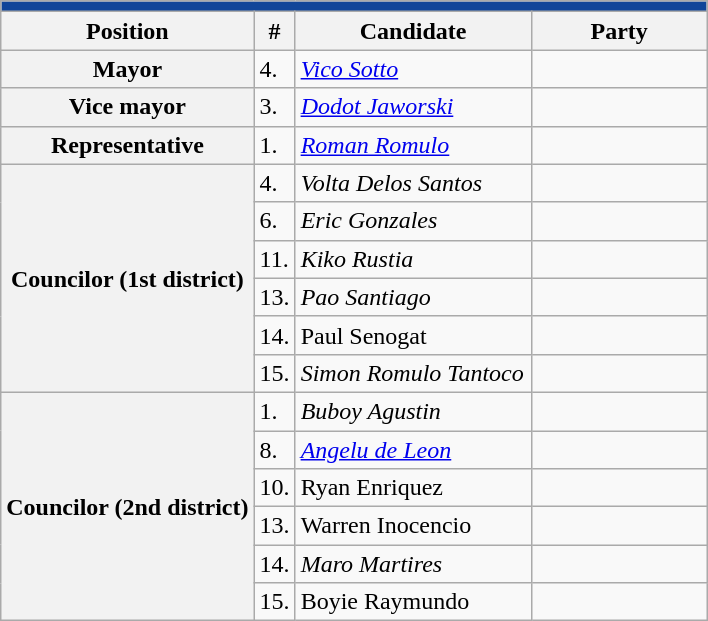<table class="wikitable plainrowheaders" style=font-size:90%">
<tr>
<td colspan="5" bgcolor="#114599"></td>
</tr>
<tr>
<th>Position</th>
<th>#</th>
<th width=150px>Candidate</th>
<th colspan="2" width="110px">Party</th>
</tr>
<tr>
<th scope="row">Mayor</th>
<td>4.</td>
<td><em><a href='#'>Vico Sotto</a></em></td>
<td></td>
</tr>
<tr>
<th scope="row">Vice mayor</th>
<td>3.</td>
<td><em><a href='#'>Dodot Jaworski</a></em></td>
<td></td>
</tr>
<tr>
<th scope="row">Representative</th>
<td>1.</td>
<td><em><a href='#'>Roman Romulo</a></em></td>
<td></td>
</tr>
<tr>
<th scope="row" rowspan="6">Councilor (1st district)</th>
<td>4.</td>
<td><em>Volta Delos Santos</em></td>
<td></td>
</tr>
<tr>
<td>6.</td>
<td><em>Eric Gonzales</em></td>
<td></td>
</tr>
<tr>
<td>11.</td>
<td><em>Kiko Rustia</em></td>
<td></td>
</tr>
<tr>
<td>13.</td>
<td><em>Pao Santiago</em></td>
<td></td>
</tr>
<tr>
<td>14.</td>
<td>Paul Senogat</td>
<td></td>
</tr>
<tr>
<td>15.</td>
<td><em>Simon Romulo Tantoco</em></td>
<td></td>
</tr>
<tr>
<th scope="row" rowspan="6">Councilor (2nd district)</th>
<td>1.</td>
<td><em>Buboy Agustin</em></td>
<td></td>
</tr>
<tr>
<td>8.</td>
<td><em><a href='#'>Angelu de Leon</a></em></td>
<td></td>
</tr>
<tr>
<td>10.</td>
<td>Ryan Enriquez</td>
<td></td>
</tr>
<tr>
<td>13.</td>
<td>Warren Inocencio</td>
<td></td>
</tr>
<tr>
<td>14.</td>
<td><em>Maro Martires</em></td>
<td></td>
</tr>
<tr>
<td>15.</td>
<td>Boyie Raymundo</td>
<td></td>
</tr>
</table>
